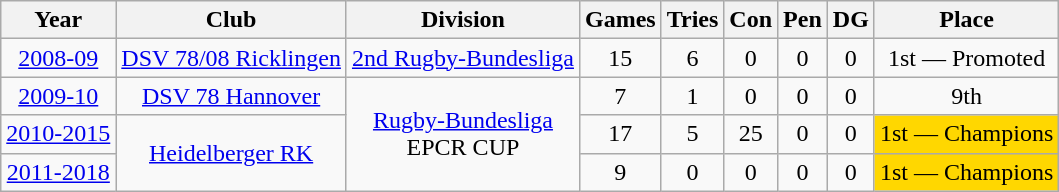<table class="wikitable">
<tr>
<th>Year</th>
<th>Club</th>
<th>Division</th>
<th>Games</th>
<th>Tries</th>
<th>Con</th>
<th>Pen</th>
<th>DG</th>
<th>Place</th>
</tr>
<tr align="center">
<td><a href='#'>2008-09</a></td>
<td><a href='#'>DSV 78/08 Ricklingen</a></td>
<td><a href='#'>2nd Rugby-Bundesliga</a></td>
<td>15</td>
<td>6</td>
<td>0</td>
<td>0</td>
<td>0</td>
<td>1st — Promoted</td>
</tr>
<tr align="center">
<td><a href='#'>2009-10</a></td>
<td><a href='#'>DSV 78 Hannover</a></td>
<td rowspan=3><a href='#'>Rugby-Bundesliga</a><br>EPCR CUP</td>
<td>7</td>
<td>1</td>
<td>0</td>
<td>0</td>
<td>0</td>
<td>9th</td>
</tr>
<tr align="center">
<td><a href='#'>2010-2015</a></td>
<td rowspan=2><a href='#'>Heidelberger RK</a></td>
<td>17</td>
<td>5</td>
<td>25</td>
<td>0</td>
<td>0</td>
<td bgcolor="#FFD700">1st — Champions</td>
</tr>
<tr align="center">
<td><a href='#'>2011-2018</a></td>
<td>9</td>
<td>0</td>
<td>0</td>
<td>0</td>
<td>0</td>
<td bgcolor="#FFD700">1st — Champions</td>
</tr>
</table>
